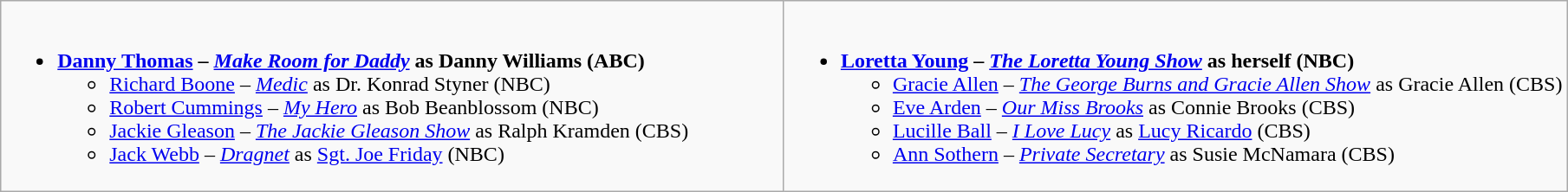<table class="wikitable">
<tr>
<td style="vertical-align:top;" width="50%"><br><ul><li><strong><a href='#'>Danny Thomas</a> – <em><a href='#'>Make Room for Daddy</a></em> as Danny Williams (ABC)</strong><ul><li><a href='#'>Richard Boone</a> – <em><a href='#'>Medic</a></em> as Dr. Konrad Styner (NBC)</li><li><a href='#'>Robert Cummings</a> – <em><a href='#'>My Hero</a></em> as Bob Beanblossom (NBC)</li><li><a href='#'>Jackie Gleason</a> – <em><a href='#'>The Jackie Gleason Show</a></em> as Ralph Kramden (CBS)</li><li><a href='#'>Jack Webb</a> – <em><a href='#'>Dragnet</a></em> as <a href='#'>Sgt. Joe Friday</a> (NBC)</li></ul></li></ul></td>
<td style="vertical-align:top;" width="50%"><br><ul><li><strong><a href='#'>Loretta Young</a> – <em><a href='#'>The Loretta Young Show</a></em> as herself (NBC)</strong><ul><li><a href='#'>Gracie Allen</a> – <em><a href='#'>The George Burns and Gracie Allen Show</a></em> as Gracie Allen (CBS)</li><li><a href='#'>Eve Arden</a> – <em><a href='#'>Our Miss Brooks</a></em> as Connie Brooks (CBS)</li><li><a href='#'>Lucille Ball</a> – <em><a href='#'>I Love Lucy</a></em> as <a href='#'>Lucy Ricardo</a> (CBS)</li><li><a href='#'>Ann Sothern</a> – <em><a href='#'>Private Secretary</a></em> as Susie McNamara (CBS)</li></ul></li></ul></td>
</tr>
</table>
